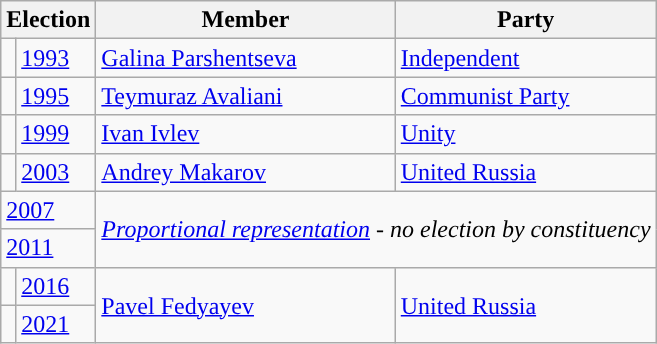<table class="wikitable">
<tr>
<th colspan="2">Election</th>
<th>Member</th>
<th>Party</th>
</tr>
<tr>
<td style="background-color:"></td>
<td><a href='#'>1993</a></td>
<td><a href='#'>Galina Parshentseva</a></td>
<td><a href='#'>Independent</a></td>
</tr>
<tr>
<td style="background-color:"></td>
<td><a href='#'>1995</a></td>
<td><a href='#'>Teymuraz Avaliani</a></td>
<td><a href='#'>Communist Party</a></td>
</tr>
<tr>
<td style="background-color:"></td>
<td><a href='#'>1999</a></td>
<td><a href='#'>Ivan Ivlev</a></td>
<td><a href='#'>Unity</a></td>
</tr>
<tr>
<td style="background-color:"></td>
<td><a href='#'>2003</a></td>
<td><a href='#'>Andrey Makarov</a></td>
<td><a href='#'>United Russia</a></td>
</tr>
<tr>
<td colspan=2><a href='#'>2007</a></td>
<td colspan=2 rowspan=2><em><a href='#'>Proportional representation</a> - no election by constituency</em></td>
</tr>
<tr>
<td colspan=2><a href='#'>2011</a></td>
</tr>
<tr>
<td style="background-color: "></td>
<td><a href='#'>2016</a></td>
<td rowspan=2><a href='#'>Pavel Fedyayev</a></td>
<td rowspan=2><a href='#'>United Russia</a></td>
</tr>
<tr>
<td style="background-color: "></td>
<td><a href='#'>2021</a></td>
</tr>
</table>
